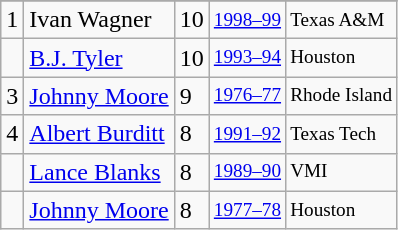<table class="wikitable">
<tr>
</tr>
<tr>
<td>1</td>
<td>Ivan Wagner</td>
<td>10</td>
<td style="font-size:80%;"><a href='#'>1998–99</a></td>
<td style="font-size:80%;">Texas A&M</td>
</tr>
<tr>
<td></td>
<td><a href='#'>B.J. Tyler</a></td>
<td>10</td>
<td style="font-size:80%;"><a href='#'>1993–94</a></td>
<td style="font-size:80%;">Houston</td>
</tr>
<tr>
<td>3</td>
<td><a href='#'>Johnny Moore</a></td>
<td>9</td>
<td style="font-size:80%;"><a href='#'>1976–77</a></td>
<td style="font-size:80%;">Rhode Island</td>
</tr>
<tr>
<td>4</td>
<td><a href='#'>Albert Burditt</a></td>
<td>8</td>
<td style="font-size:80%;"><a href='#'>1991–92</a></td>
<td style="font-size:80%;">Texas Tech</td>
</tr>
<tr>
<td></td>
<td><a href='#'>Lance Blanks</a></td>
<td>8</td>
<td style="font-size:80%;"><a href='#'>1989–90</a></td>
<td style="font-size:80%;">VMI</td>
</tr>
<tr>
<td></td>
<td><a href='#'>Johnny Moore</a></td>
<td>8</td>
<td style="font-size:80%;"><a href='#'>1977–78</a></td>
<td style="font-size:80%;">Houston</td>
</tr>
</table>
